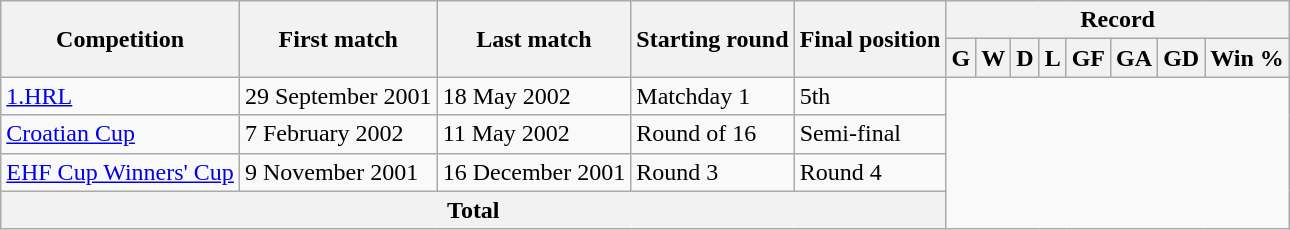<table class="wikitable" style="text-align: center">
<tr>
<th rowspan="2">Competition</th>
<th rowspan="2">First match</th>
<th rowspan="2">Last match</th>
<th rowspan="2">Starting round</th>
<th rowspan="2">Final position</th>
<th colspan="8">Record</th>
</tr>
<tr>
<th>G</th>
<th>W</th>
<th>D</th>
<th>L</th>
<th>GF</th>
<th>GA</th>
<th>GD</th>
<th>Win %</th>
</tr>
<tr>
<td align=left><a href='#'>1.HRL</a></td>
<td align=left>29 September 2001</td>
<td align=left>18 May 2002</td>
<td align=left>Matchday 1</td>
<td align=left>5th<br></td>
</tr>
<tr>
<td align=left><a href='#'>Croatian Cup</a></td>
<td align=left>7 February 2002</td>
<td align=left>11 May 2002</td>
<td align=left>Round of 16</td>
<td align=left>Semi-final<br></td>
</tr>
<tr>
<td align=left><a href='#'>EHF Cup Winners' Cup</a></td>
<td align=left>9 November 2001</td>
<td align=left>16 December 2001</td>
<td align=left>Round 3</td>
<td align=left>Round 4<br></td>
</tr>
<tr>
<th colspan="5">Total<br></th>
</tr>
</table>
